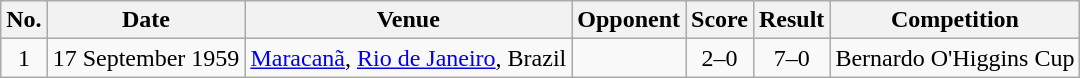<table class="wikitable sortable">
<tr>
<th scope="col">No.</th>
<th scope="col">Date</th>
<th scope="col">Venue</th>
<th scope="col">Opponent</th>
<th scope="col">Score</th>
<th scope="col">Result</th>
<th scope="col">Competition</th>
</tr>
<tr>
<td align="center">1</td>
<td>17 September 1959</td>
<td><a href='#'>Maracanã</a>, <a href='#'>Rio de Janeiro</a>, Brazil</td>
<td></td>
<td align="center">2–0</td>
<td align="center">7–0</td>
<td>Bernardo O'Higgins Cup</td>
</tr>
</table>
